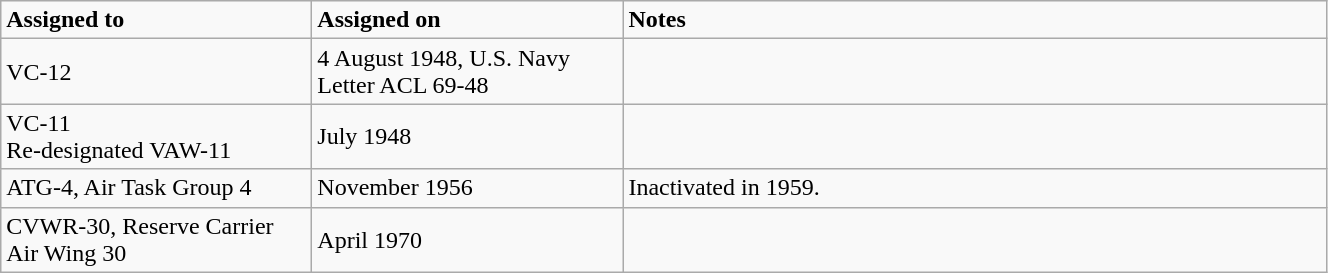<table class="wikitable" style="width: 70%;">
<tr>
<td style="width: 200px;"><strong>Assigned to</strong></td>
<td style="width: 200px;"><strong>Assigned on</strong></td>
<td><strong>Notes</strong></td>
</tr>
<tr>
<td>VC-12</td>
<td>4 August 1948, U.S. Navy Letter ACL 69-48</td>
<td></td>
</tr>
<tr>
<td>VC-11<br>Re-designated VAW-11</td>
<td>July 1948</td>
<td></td>
</tr>
<tr>
<td>ATG-4, Air Task Group 4</td>
<td>November 1956</td>
<td>Inactivated in 1959.</td>
</tr>
<tr>
<td>CVWR-30, Reserve Carrier Air Wing 30</td>
<td>April 1970</td>
<td></td>
</tr>
</table>
